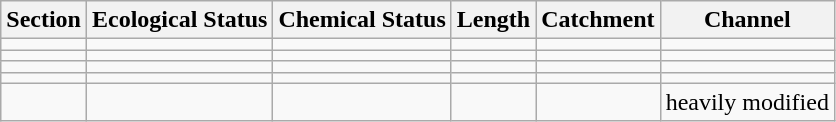<table class="wikitable">
<tr>
<th>Section</th>
<th>Ecological Status</th>
<th>Chemical Status</th>
<th>Length</th>
<th>Catchment</th>
<th>Channel</th>
</tr>
<tr>
<td></td>
<td></td>
<td></td>
<td></td>
<td></td>
<td></td>
</tr>
<tr>
<td></td>
<td></td>
<td></td>
<td></td>
<td></td>
<td></td>
</tr>
<tr>
<td></td>
<td></td>
<td></td>
<td></td>
<td></td>
<td></td>
</tr>
<tr>
<td></td>
<td></td>
<td></td>
<td></td>
<td></td>
<td></td>
</tr>
<tr>
<td></td>
<td></td>
<td></td>
<td></td>
<td></td>
<td>heavily modified</td>
</tr>
</table>
